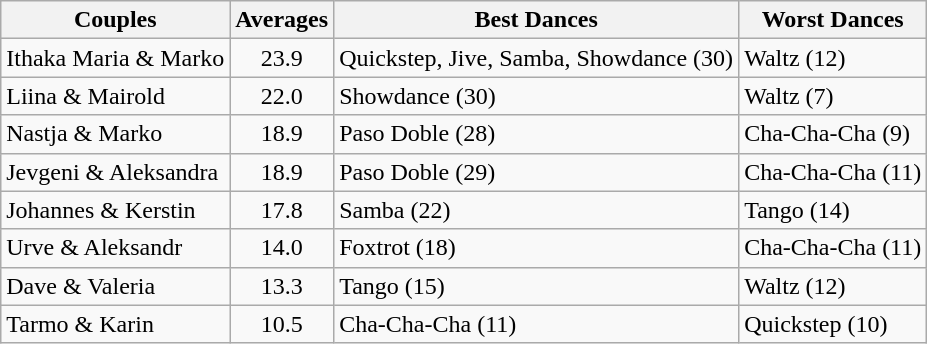<table class="wikitable">
<tr>
<th>Couples</th>
<th>Averages</th>
<th>Best Dances</th>
<th>Worst Dances</th>
</tr>
<tr>
<td>Ithaka Maria & Marko</td>
<td style="text-align:center;">23.9</td>
<td>Quickstep, Jive, Samba, Showdance (30)</td>
<td>Waltz (12)</td>
</tr>
<tr>
<td>Liina & Mairold</td>
<td style="text-align:center;">22.0</td>
<td>Showdance (30)</td>
<td>Waltz (7)</td>
</tr>
<tr>
<td>Nastja & Marko</td>
<td style="text-align:center;">18.9</td>
<td>Paso Doble (28)</td>
<td>Cha-Cha-Cha (9)</td>
</tr>
<tr>
<td>Jevgeni & Aleksandra</td>
<td style="text-align:center;">18.9</td>
<td>Paso Doble (29)</td>
<td>Cha-Cha-Cha (11)</td>
</tr>
<tr>
<td>Johannes & Kerstin</td>
<td style="text-align:center;">17.8</td>
<td>Samba (22)</td>
<td>Tango (14)</td>
</tr>
<tr>
<td>Urve & Aleksandr</td>
<td style="text-align:center;">14.0</td>
<td>Foxtrot (18)</td>
<td>Cha-Cha-Cha (11)</td>
</tr>
<tr>
<td>Dave & Valeria</td>
<td style="text-align:center;">13.3</td>
<td>Tango (15)</td>
<td>Waltz (12)</td>
</tr>
<tr>
<td>Tarmo & Karin</td>
<td style="text-align:center;">10.5</td>
<td>Cha-Cha-Cha (11)</td>
<td>Quickstep (10)</td>
</tr>
</table>
